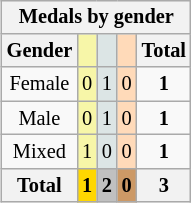<table class=wikitable style=font-size:85%;float:right;text-align:center>
<tr>
<th colspan=5>Medals by gender</th>
</tr>
<tr>
<th>Gender</th>
<td bgcolor=F7F6A8></td>
<td bgcolor=DCE5E5></td>
<td bgcolor=FFDAB9></td>
<th>Total</th>
</tr>
<tr>
<td>Female</td>
<td bgcolor=F7F6A8>0</td>
<td bgcolor=DCE5E5>1</td>
<td bgcolor=FFDAB9>0</td>
<td><strong>1</strong></td>
</tr>
<tr>
<td>Male</td>
<td bgcolor=F7F6A8>0</td>
<td bgcolor=DCE5E5>1</td>
<td bgcolor=FFDAB9>0</td>
<td><strong>1</strong></td>
</tr>
<tr>
<td>Mixed</td>
<td bgcolor=F7F6A8>1</td>
<td bgcolor=DCE5E5>0</td>
<td bgcolor=FFDAB9>0</td>
<td><strong>1</strong></td>
</tr>
<tr>
<th>Total</th>
<th style=background:gold>1</th>
<th style=background:silver>2</th>
<th style=background:#c96>0</th>
<th>3</th>
</tr>
</table>
